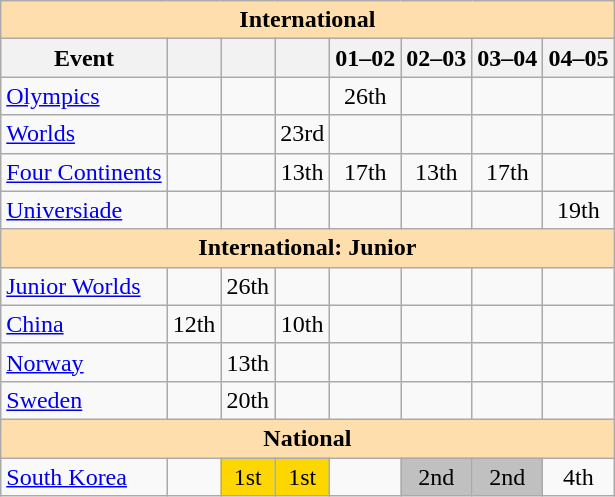<table class="wikitable" style="text-align:center">
<tr>
<th style="background-color: #ffdead; " colspan=8 align=center>International</th>
</tr>
<tr>
<th>Event</th>
<th></th>
<th></th>
<th></th>
<th>01–02</th>
<th>02–03</th>
<th>03–04</th>
<th>04–05</th>
</tr>
<tr>
<td align=left><a href='#'>Olympics</a></td>
<td></td>
<td></td>
<td></td>
<td>26th</td>
<td></td>
<td></td>
<td></td>
</tr>
<tr>
<td align=left><a href='#'>Worlds</a></td>
<td></td>
<td></td>
<td>23rd</td>
<td></td>
<td></td>
<td></td>
<td></td>
</tr>
<tr>
<td align=left><a href='#'>Four Continents</a></td>
<td></td>
<td></td>
<td>13th</td>
<td>17th</td>
<td>13th</td>
<td>17th</td>
<td></td>
</tr>
<tr>
<td align=left><a href='#'>Universiade</a></td>
<td></td>
<td></td>
<td></td>
<td></td>
<td></td>
<td></td>
<td>19th</td>
</tr>
<tr>
<th style="background-color: #ffdead; " colspan=8 align=center>International: Junior</th>
</tr>
<tr>
<td align=left><a href='#'>Junior Worlds</a></td>
<td></td>
<td>26th</td>
<td></td>
<td></td>
<td></td>
<td></td>
<td></td>
</tr>
<tr>
<td align=left> <a href='#'>China</a></td>
<td>12th</td>
<td></td>
<td>10th</td>
<td></td>
<td></td>
<td></td>
<td></td>
</tr>
<tr>
<td align=left> <a href='#'>Norway</a></td>
<td></td>
<td>13th</td>
<td></td>
<td></td>
<td></td>
<td></td>
<td></td>
</tr>
<tr>
<td align=left> <a href='#'>Sweden</a></td>
<td></td>
<td>20th</td>
<td></td>
<td></td>
<td></td>
<td></td>
<td></td>
</tr>
<tr>
<th style="background-color: #ffdead; " colspan=8 align=center>National</th>
</tr>
<tr>
<td align=left><a href='#'>South Korea</a></td>
<td></td>
<td bgcolor=gold>1st</td>
<td bgcolor=gold>1st</td>
<td></td>
<td bgcolor=silver>2nd</td>
<td bgcolor=silver>2nd</td>
<td>4th</td>
</tr>
</table>
